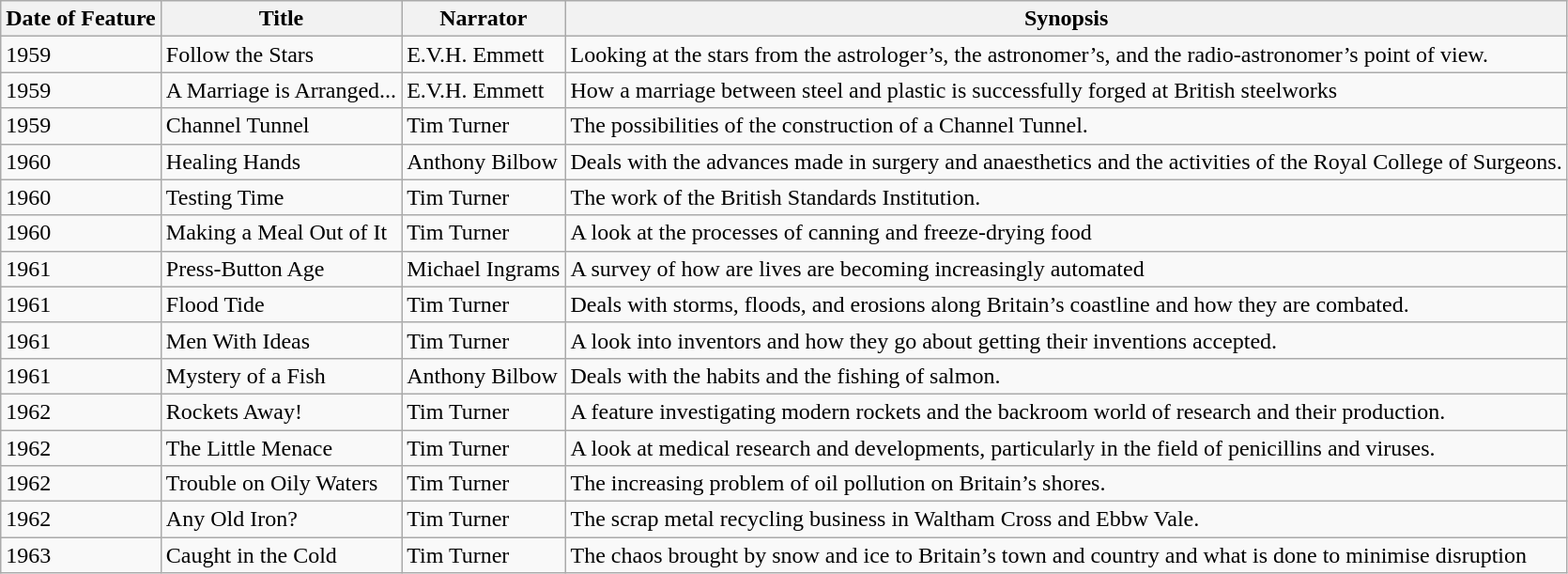<table class="wikitable">
<tr>
<th>Date of Feature</th>
<th>Title</th>
<th>Narrator</th>
<th>Synopsis</th>
</tr>
<tr>
<td>1959</td>
<td>Follow the Stars</td>
<td>E.V.H. Emmett</td>
<td>Looking at the stars from the astrologer’s, the astronomer’s, and the radio-astronomer’s point of view.</td>
</tr>
<tr>
<td>1959</td>
<td>A Marriage is Arranged...</td>
<td>E.V.H. Emmett</td>
<td>How a marriage between steel and plastic is successfully forged at British steelworks</td>
</tr>
<tr>
<td>1959</td>
<td>Channel Tunnel</td>
<td>Tim Turner</td>
<td>The possibilities of the construction of a Channel Tunnel.</td>
</tr>
<tr>
<td>1960</td>
<td>Healing Hands</td>
<td>Anthony Bilbow</td>
<td>Deals with the advances made in surgery and anaesthetics and the activities of the Royal College of Surgeons.</td>
</tr>
<tr>
<td>1960</td>
<td>Testing Time</td>
<td>Tim Turner</td>
<td>The work of the British Standards Institution.</td>
</tr>
<tr>
<td>1960</td>
<td>Making a Meal Out of It</td>
<td>Tim Turner</td>
<td>A look at the processes of canning and freeze-drying food</td>
</tr>
<tr>
<td>1961</td>
<td>Press-Button Age</td>
<td>Michael Ingrams</td>
<td>A survey of how are lives are becoming increasingly automated</td>
</tr>
<tr>
<td>1961</td>
<td>Flood Tide</td>
<td>Tim Turner</td>
<td>Deals with storms, floods, and erosions along Britain’s coastline and how they are combated.</td>
</tr>
<tr>
<td>1961</td>
<td>Men With Ideas</td>
<td>Tim Turner</td>
<td>A look into inventors and how they go about getting their inventions accepted.</td>
</tr>
<tr>
<td>1961</td>
<td>Mystery of a Fish</td>
<td>Anthony Bilbow</td>
<td>Deals with the habits and the fishing of salmon.</td>
</tr>
<tr>
<td>1962</td>
<td>Rockets Away!</td>
<td>Tim Turner</td>
<td>A feature investigating modern rockets and the backroom world of research and their production.</td>
</tr>
<tr>
<td>1962</td>
<td>The Little Menace</td>
<td>Tim Turner</td>
<td>A look at medical research and developments, particularly in the field of penicillins and viruses.</td>
</tr>
<tr>
<td>1962</td>
<td>Trouble on Oily Waters</td>
<td>Tim Turner</td>
<td>The increasing problem of oil pollution on Britain’s shores.</td>
</tr>
<tr>
<td>1962</td>
<td>Any Old Iron?</td>
<td>Tim Turner</td>
<td>The scrap metal recycling business in Waltham Cross and Ebbw Vale.</td>
</tr>
<tr>
<td>1963</td>
<td>Caught in the Cold</td>
<td>Tim Turner</td>
<td>The chaos brought by snow and ice to Britain’s town and country and what is done to minimise disruption</td>
</tr>
</table>
